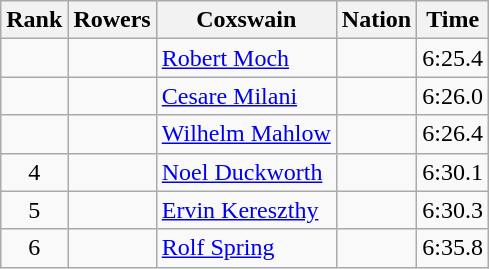<table class="wikitable sortable" style="text-align:center">
<tr>
<th>Rank</th>
<th>Rowers</th>
<th>Coxswain</th>
<th>Nation</th>
<th>Time</th>
</tr>
<tr>
<td></td>
<td align=left></td>
<td align=left><a href='#'>Robert Moch</a></td>
<td align=left></td>
<td>6:25.4</td>
</tr>
<tr>
<td></td>
<td align=left></td>
<td align=left><a href='#'>Cesare Milani</a></td>
<td align=left></td>
<td>6:26.0</td>
</tr>
<tr>
<td></td>
<td align=left></td>
<td align=left><a href='#'>Wilhelm Mahlow</a></td>
<td align=left></td>
<td>6:26.4</td>
</tr>
<tr>
<td>4</td>
<td align=left></td>
<td align=left><a href='#'>Noel Duckworth</a></td>
<td align=left></td>
<td>6:30.1</td>
</tr>
<tr>
<td>5</td>
<td align=left></td>
<td align=left><a href='#'>Ervin Kereszthy</a></td>
<td align=left></td>
<td>6:30.3</td>
</tr>
<tr>
<td>6</td>
<td align=left></td>
<td align=left><a href='#'>Rolf Spring</a></td>
<td align=left></td>
<td>6:35.8</td>
</tr>
</table>
